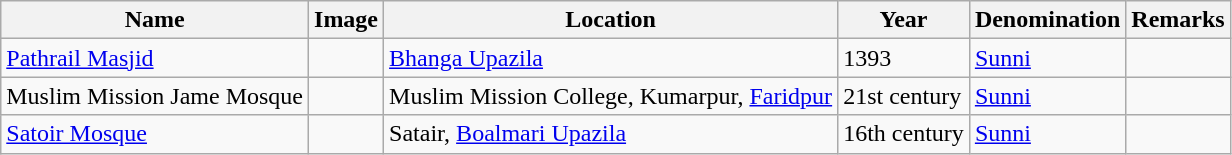<table class="wikitable sortable">
<tr>
<th>Name</th>
<th align=center class=unsortable>Image</th>
<th>Location</th>
<th>Year</th>
<th>Denomination</th>
<th align=left class=unsortable>Remarks</th>
</tr>
<tr valign=top>
<td><a href='#'>Pathrail Masjid</a></td>
<td></td>
<td><a href='#'>Bhanga Upazila</a></td>
<td>1393</td>
<td><a href='#'>Sunni</a></td>
<td></td>
</tr>
<tr valign=top>
<td>Muslim Mission Jame Mosque</td>
<td></td>
<td>Muslim Mission College, Kumarpur, <a href='#'>Faridpur</a></td>
<td>21st century</td>
<td><a href='#'>Sunni</a></td>
<td></td>
</tr>
<tr valign=top>
<td><a href='#'>Satoir Mosque</a></td>
<td></td>
<td>Satair, <a href='#'>Boalmari Upazila</a></td>
<td>16th century</td>
<td><a href='#'>Sunni</a></td>
<td></td>
</tr>
</table>
